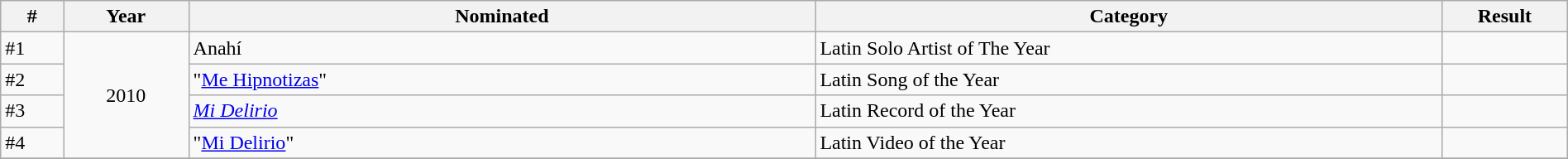<table class="wikitable" width=100%>
<tr>
<th width="2.5%">#</th>
<th width="5%">Year</th>
<th width="25%">Nominated</th>
<th width="25%">Category</th>
<th width="5%">Result</th>
</tr>
<tr>
<td>#1</td>
<td rowspan="4" align="center">2010</td>
<td>Anahí</td>
<td>Latin Solo Artist of The Year</td>
<td></td>
</tr>
<tr>
<td>#2</td>
<td>"<a href='#'>Me Hipnotizas</a>"</td>
<td>Latin Song of the Year</td>
<td></td>
</tr>
<tr>
<td>#3</td>
<td><em><a href='#'>Mi Delirio</a></em></td>
<td>Latin Record of the Year</td>
<td></td>
</tr>
<tr>
<td>#4</td>
<td>"<a href='#'>Mi Delirio</a>"</td>
<td>Latin Video of the Year</td>
<td></td>
</tr>
<tr>
</tr>
</table>
